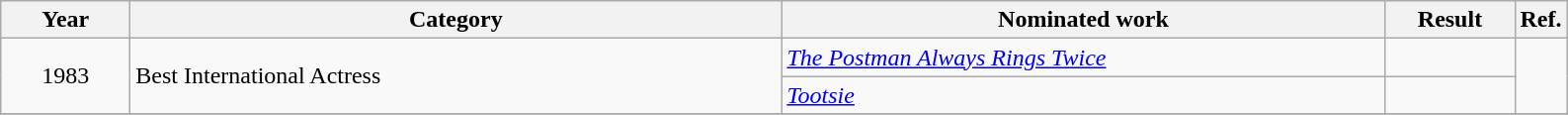<table class=wikitable>
<tr>
<th scope="col" style="width:5em;">Year</th>
<th scope="col" style="width:27em;">Category</th>
<th scope="col" style="width:25em;">Nominated work</th>
<th scope="col" style="width:5em;">Result</th>
<th>Ref.</th>
</tr>
<tr>
<td style="text-align:center;", rowspan=2>1983</td>
<td rowspan=2>Best International Actress</td>
<td><em><a href='#'>The Postman Always Rings Twice</a></em></td>
<td></td>
<td align=center, rowspan=2></td>
</tr>
<tr>
<td><em><a href='#'>Tootsie</a></em></td>
<td></td>
</tr>
<tr>
</tr>
</table>
